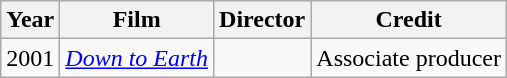<table class="wikitable">
<tr>
<th>Year</th>
<th>Film</th>
<th>Director</th>
<th>Credit</th>
</tr>
<tr>
<td>2001</td>
<td><em><a href='#'>Down to Earth</a></em></td>
<td></td>
<td>Associate producer</td>
</tr>
</table>
